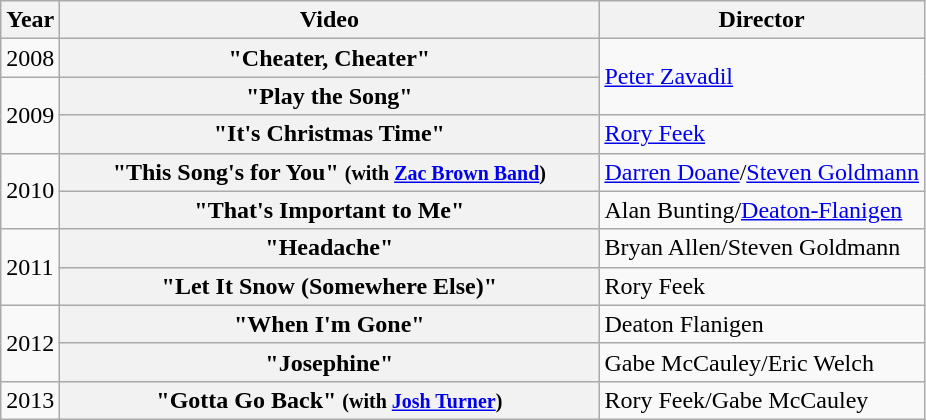<table class="wikitable plainrowheaders">
<tr>
<th>Year</th>
<th style="width:22em;">Video</th>
<th>Director</th>
</tr>
<tr>
<td>2008</td>
<th scope="row">"Cheater, Cheater"</th>
<td rowspan="2"><a href='#'>Peter Zavadil</a></td>
</tr>
<tr>
<td rowspan="2">2009</td>
<th scope="row">"Play the Song"</th>
</tr>
<tr>
<th scope="row">"It's Christmas Time"</th>
<td><a href='#'>Rory Feek</a></td>
</tr>
<tr>
<td rowspan="2">2010</td>
<th scope="row">"This Song's for You" <small>(with <a href='#'>Zac Brown Band</a>)</small></th>
<td><a href='#'>Darren Doane</a>/<a href='#'>Steven Goldmann</a></td>
</tr>
<tr>
<th scope="row">"That's Important to Me"</th>
<td>Alan Bunting/<a href='#'>Deaton-Flanigen</a></td>
</tr>
<tr>
<td rowspan="2">2011</td>
<th scope="row">"Headache"</th>
<td>Bryan Allen/Steven Goldmann</td>
</tr>
<tr>
<th scope="row">"Let It Snow (Somewhere Else)"</th>
<td>Rory Feek</td>
</tr>
<tr>
<td rowspan="2">2012</td>
<th scope="row">"When I'm Gone"</th>
<td>Deaton Flanigen</td>
</tr>
<tr>
<th scope="row">"Josephine"</th>
<td>Gabe McCauley/Eric Welch</td>
</tr>
<tr>
<td>2013</td>
<th scope="row">"Gotta Go Back" <small>(with <a href='#'>Josh Turner</a>)</small></th>
<td>Rory Feek/Gabe McCauley</td>
</tr>
</table>
